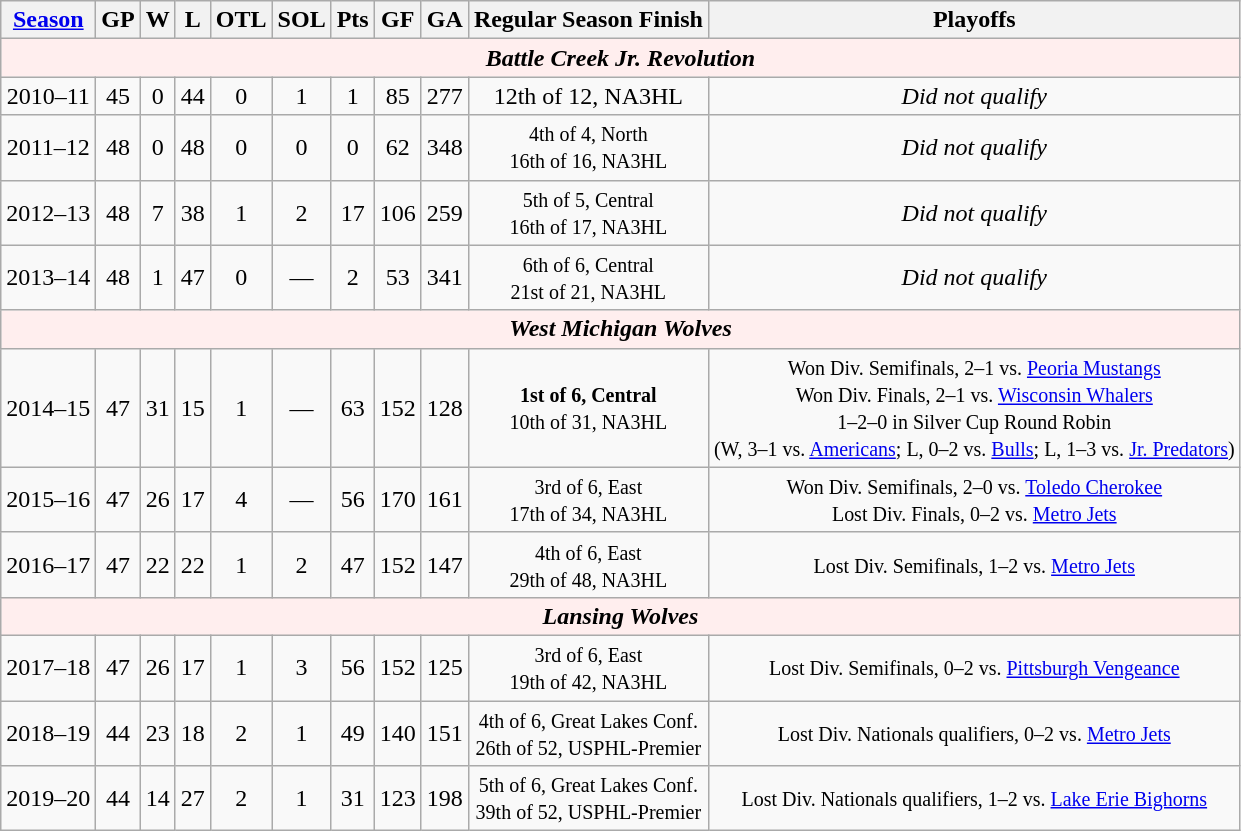<table class="wikitable" style="text-align:center">
<tr>
<th><a href='#'>Season</a></th>
<th>GP</th>
<th>W</th>
<th>L</th>
<th>OTL</th>
<th>SOL</th>
<th>Pts</th>
<th>GF</th>
<th>GA</th>
<th>Regular Season Finish</th>
<th>Playoffs</th>
</tr>
<tr align="center"  bgcolor="#ffeeee">
<td colspan="12"><strong><em>Battle Creek Jr. Revolution</em></strong></td>
</tr>
<tr>
<td>2010–11</td>
<td>45</td>
<td>0</td>
<td>44</td>
<td>0</td>
<td>1</td>
<td>1</td>
<td>85</td>
<td>277</td>
<td>12th of 12, NA3HL</td>
<td><em>Did not qualify</em></td>
</tr>
<tr>
<td>2011–12</td>
<td>48</td>
<td>0</td>
<td>48</td>
<td>0</td>
<td>0</td>
<td>0</td>
<td>62</td>
<td>348</td>
<td><small>4th of 4, North<br>16th of 16, NA3HL</small></td>
<td><em>Did not qualify</em></td>
</tr>
<tr>
<td>2012–13</td>
<td>48</td>
<td>7</td>
<td>38</td>
<td>1</td>
<td>2</td>
<td>17</td>
<td>106</td>
<td>259</td>
<td><small>5th of 5, Central<br>16th of 17, NA3HL</small></td>
<td><em>Did not qualify</em></td>
</tr>
<tr>
<td>2013–14</td>
<td>48</td>
<td>1</td>
<td>47</td>
<td>0</td>
<td>—</td>
<td>2</td>
<td>53</td>
<td>341</td>
<td><small>6th of 6, Central<br>21st of 21, NA3HL</small></td>
<td><em>Did not qualify</em></td>
</tr>
<tr align="center"  bgcolor="#ffeeee">
<td colspan="12"><strong><em>West Michigan Wolves</em></strong></td>
</tr>
<tr>
<td>2014–15</td>
<td>47</td>
<td>31</td>
<td>15</td>
<td>1</td>
<td>—</td>
<td>63</td>
<td>152</td>
<td>128</td>
<td><small><strong>1st of 6, Central</strong><br>10th of 31, NA3HL</small></td>
<td><small>Won Div. Semifinals, 2–1 vs. <a href='#'>Peoria Mustangs</a><br>Won Div. Finals, 2–1 vs. <a href='#'>Wisconsin Whalers</a><br>1–2–0 in Silver Cup Round Robin<br>(W, 3–1 vs. <a href='#'>Americans</a>; L, 0–2 vs. <a href='#'>Bulls</a>; L, 1–3 vs. <a href='#'>Jr. Predators</a>)</small></td>
</tr>
<tr>
<td>2015–16</td>
<td>47</td>
<td>26</td>
<td>17</td>
<td>4</td>
<td>—</td>
<td>56</td>
<td>170</td>
<td>161</td>
<td><small>3rd of 6, East<br>17th of 34, NA3HL</small></td>
<td><small>Won Div. Semifinals, 2–0 vs. <a href='#'>Toledo Cherokee</a><br>Lost Div. Finals, 0–2 vs. <a href='#'>Metro Jets</a></small></td>
</tr>
<tr>
<td>2016–17</td>
<td>47</td>
<td>22</td>
<td>22</td>
<td>1</td>
<td>2</td>
<td>47</td>
<td>152</td>
<td>147</td>
<td><small>4th of 6, East<br>29th of 48, NA3HL</small></td>
<td><small>Lost Div. Semifinals, 1–2 vs. <a href='#'>Metro Jets</a></small></td>
</tr>
<tr align="center"  bgcolor="#ffeeee">
<td colspan="12"><strong><em>Lansing Wolves</em></strong></td>
</tr>
<tr>
<td>2017–18</td>
<td>47</td>
<td>26</td>
<td>17</td>
<td>1</td>
<td>3</td>
<td>56</td>
<td>152</td>
<td>125</td>
<td><small>3rd of 6, East<br>19th of 42, NA3HL</small></td>
<td><small>Lost Div. Semifinals, 0–2 vs. <a href='#'>Pittsburgh Vengeance</a></small></td>
</tr>
<tr>
<td>2018–19</td>
<td>44</td>
<td>23</td>
<td>18</td>
<td>2</td>
<td>1</td>
<td>49</td>
<td>140</td>
<td>151</td>
<td><small>4th of 6, Great Lakes Conf.<br>26th of 52, USPHL-Premier</small></td>
<td><small>Lost Div. Nationals qualifiers, 0–2 vs. <a href='#'>Metro Jets</a></small></td>
</tr>
<tr>
<td>2019–20</td>
<td>44</td>
<td>14</td>
<td>27</td>
<td>2</td>
<td>1</td>
<td>31</td>
<td>123</td>
<td>198</td>
<td><small>5th of 6, Great Lakes Conf.<br>39th of 52, USPHL-Premier</small></td>
<td><small>Lost Div. Nationals qualifiers, 1–2 vs. <a href='#'>Lake Erie Bighorns</a></small></td>
</tr>
</table>
